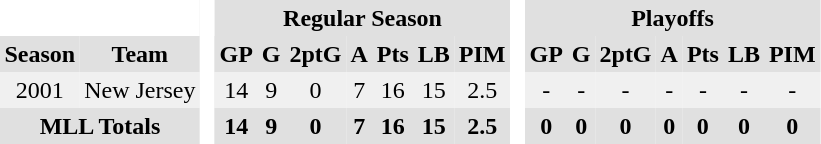<table BORDER="0" CELLPADDING="3" CELLSPACING="0">
<tr ALIGN="center" bgcolor="#e0e0e0">
<th colspan="2" bgcolor="#ffffff"> </th>
<th rowspan="99" bgcolor="#ffffff"> </th>
<th colspan="7">Regular Season</th>
<th rowspan="99" bgcolor="#ffffff"> </th>
<th colspan="7">Playoffs</th>
</tr>
<tr ALIGN="center" bgcolor="#e0e0e0">
<th>Season</th>
<th>Team</th>
<th>GP</th>
<th>G</th>
<th>2ptG</th>
<th>A</th>
<th>Pts</th>
<th>LB</th>
<th>PIM</th>
<th>GP</th>
<th>G</th>
<th>2ptG</th>
<th>A</th>
<th>Pts</th>
<th>LB</th>
<th>PIM</th>
</tr>
<tr ALIGN="center" bgcolor="#f0f0f0">
<td>2001</td>
<td>New Jersey</td>
<td>14</td>
<td>9</td>
<td>0</td>
<td>7</td>
<td>16</td>
<td>15</td>
<td>2.5</td>
<td>-</td>
<td>-</td>
<td>-</td>
<td>-</td>
<td>-</td>
<td>-</td>
<td>-</td>
</tr>
<tr ALIGN="center" bgcolor="#e0e0e0">
<th colspan="2">MLL Totals</th>
<th>14</th>
<th>9</th>
<th>0</th>
<th>7</th>
<th>16</th>
<th>15</th>
<th>2.5</th>
<th>0</th>
<th>0</th>
<th>0</th>
<th>0</th>
<th>0</th>
<th>0</th>
<th>0</th>
</tr>
</table>
